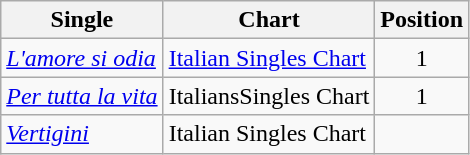<table class="wikitable">
<tr>
<th>Single</th>
<th>Chart</th>
<th>Position</th>
</tr>
<tr>
<td><em><a href='#'>L'amore si odia</a></em></td>
<td><a href='#'>Italian Singles Chart</a></td>
<td align="center">1</td>
</tr>
<tr>
<td><em><a href='#'>Per tutta la vita</a></em></td>
<td>ItaliansSingles Chart</td>
<td align="center">1</td>
</tr>
<tr>
<td><em><a href='#'>Vertigini</a></em></td>
<td>Italian Singles Chart</td>
<td align="center"></td>
</tr>
</table>
